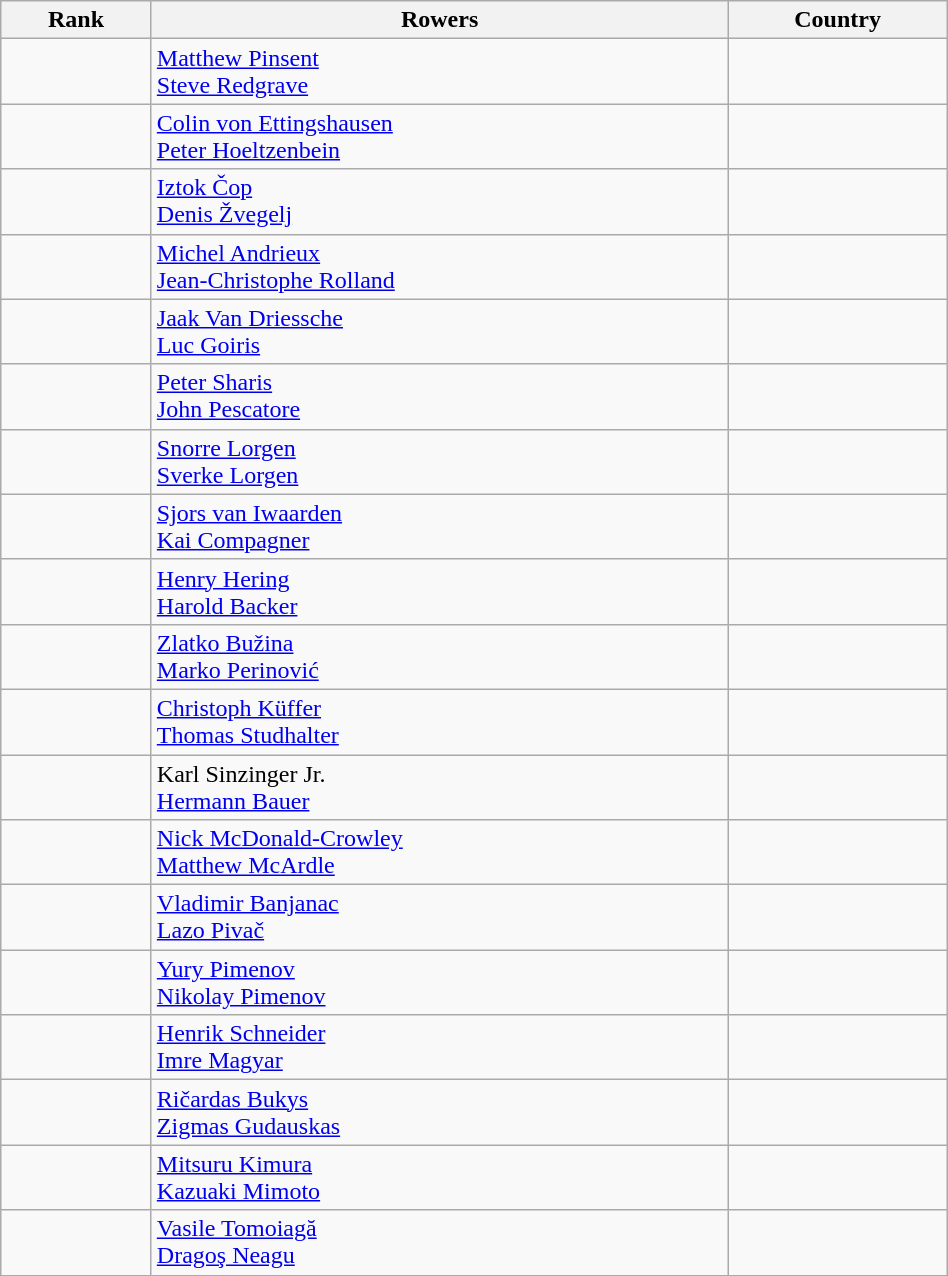<table class="wikitable" width=50%>
<tr>
<th>Rank</th>
<th>Rowers</th>
<th>Country</th>
</tr>
<tr>
<td></td>
<td><a href='#'>Matthew Pinsent</a><br><a href='#'>Steve Redgrave</a></td>
<td></td>
</tr>
<tr>
<td></td>
<td><a href='#'>Colin von Ettingshausen</a><br><a href='#'>Peter Hoeltzenbein</a></td>
<td></td>
</tr>
<tr>
<td></td>
<td><a href='#'>Iztok Čop</a><br><a href='#'>Denis Žvegelj</a></td>
<td></td>
</tr>
<tr>
<td></td>
<td><a href='#'>Michel Andrieux</a><br><a href='#'>Jean-Christophe Rolland</a></td>
<td></td>
</tr>
<tr>
<td></td>
<td><a href='#'>Jaak Van Driessche</a><br><a href='#'>Luc Goiris</a></td>
<td></td>
</tr>
<tr>
<td></td>
<td><a href='#'>Peter Sharis</a><br><a href='#'>John Pescatore</a></td>
<td></td>
</tr>
<tr>
<td></td>
<td><a href='#'>Snorre Lorgen</a><br><a href='#'>Sverke Lorgen</a></td>
<td></td>
</tr>
<tr>
<td></td>
<td><a href='#'>Sjors van Iwaarden</a><br><a href='#'>Kai Compagner</a></td>
<td></td>
</tr>
<tr>
<td></td>
<td><a href='#'>Henry Hering</a><br><a href='#'>Harold Backer</a></td>
<td></td>
</tr>
<tr>
<td></td>
<td><a href='#'>Zlatko Bužina</a><br><a href='#'>Marko Perinović</a></td>
<td></td>
</tr>
<tr>
<td></td>
<td><a href='#'>Christoph Küffer</a><br><a href='#'>Thomas Studhalter</a></td>
<td></td>
</tr>
<tr>
<td></td>
<td>Karl Sinzinger Jr.<br><a href='#'>Hermann Bauer</a></td>
<td></td>
</tr>
<tr>
<td></td>
<td><a href='#'>Nick McDonald-Crowley</a><br><a href='#'>Matthew McArdle</a></td>
<td></td>
</tr>
<tr>
<td></td>
<td><a href='#'>Vladimir Banjanac</a><br><a href='#'>Lazo Pivač</a></td>
<td></td>
</tr>
<tr>
<td></td>
<td><a href='#'>Yury Pimenov</a><br><a href='#'>Nikolay Pimenov</a></td>
<td></td>
</tr>
<tr>
<td></td>
<td><a href='#'>Henrik Schneider</a><br><a href='#'>Imre Magyar</a></td>
<td></td>
</tr>
<tr>
<td></td>
<td><a href='#'>Ričardas Bukys</a><br><a href='#'>Zigmas Gudauskas</a></td>
<td></td>
</tr>
<tr>
<td></td>
<td><a href='#'>Mitsuru Kimura</a><br><a href='#'>Kazuaki Mimoto</a></td>
<td></td>
</tr>
<tr>
<td></td>
<td><a href='#'>Vasile Tomoiagă</a><br><a href='#'>Dragoş Neagu</a></td>
<td></td>
</tr>
</table>
